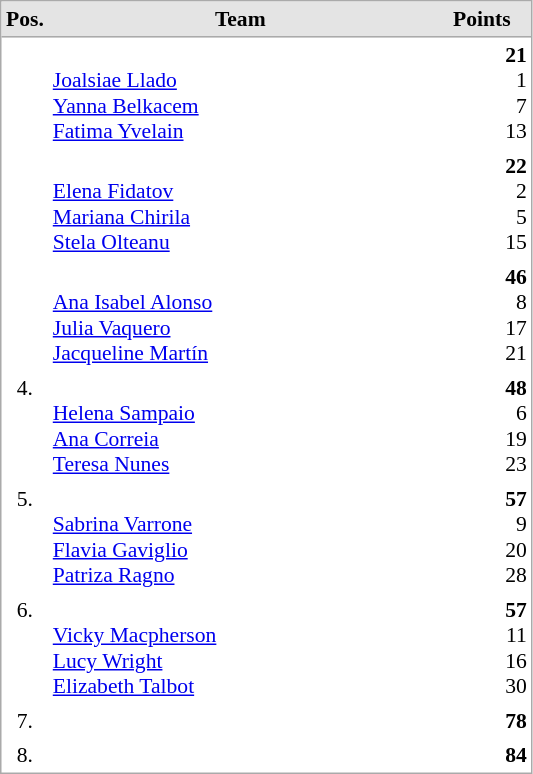<table cellspacing="0" cellpadding="3" style="border:1px solid #AAAAAA;font-size:90%">
<tr bgcolor="#E4E4E4">
<th style="border-bottom:1px solid #AAAAAA" width=10>Pos.</th>
<th style="border-bottom:1px solid #AAAAAA" width=250>Team</th>
<th style="border-bottom:1px solid #AAAAAA" width=60>Points</th>
</tr>
<tr align="center">
<td align="center" valign="top"></td>
<td align="left"> <br> <a href='#'>Joalsiae Llado</a> <br> <a href='#'>Yanna Belkacem</a> <br><a href='#'>Fatima Yvelain</a></td>
<td align="right"><strong>21</strong> <br> 1 <br> 7 <br> 13</td>
</tr>
<tr align="center">
<td align="center" valign="top"></td>
<td align="left"> <br> <a href='#'>Elena Fidatov</a> <br> <a href='#'>Mariana Chirila</a> <br> <a href='#'>Stela Olteanu</a></td>
<td align="right"><strong>22</strong> <br> 2 <br> 5 <br> 15</td>
</tr>
<tr align="center">
<td align="center" valign="top"></td>
<td align="left"> <br> <a href='#'>Ana Isabel Alonso</a> <br> <a href='#'>Julia Vaquero</a> <br> <a href='#'>Jacqueline Martín</a></td>
<td align="right"><strong>46</strong> <br> 8 <br> 17 <br> 21</td>
</tr>
<tr align="center">
<td align="center" valign="top">4.</td>
<td align="left"> <br> <a href='#'>Helena Sampaio</a> <br> <a href='#'>Ana Correia</a> <br> <a href='#'>Teresa Nunes</a></td>
<td align="right"><strong>48</strong> <br> 6 <br> 19 <br> 23</td>
</tr>
<tr align="center">
<td align="center" valign="top">5.</td>
<td align="left"> <br> <a href='#'>Sabrina Varrone</a> <br> <a href='#'>Flavia Gaviglio</a> <br> <a href='#'>Patriza Ragno</a></td>
<td align="right"><strong>57</strong> <br> 9 <br> 20 <br> 28</td>
</tr>
<tr align="center">
<td align="center" valign="top">6.</td>
<td align="left"> <br> <a href='#'>Vicky Macpherson</a> <br> <a href='#'>Lucy Wright</a> <br> <a href='#'>Elizabeth Talbot</a></td>
<td align="right"><strong>57</strong> <br> 11 <br> 16 <br> 30</td>
</tr>
<tr align="center">
<td align="center" valign="top">7.</td>
<td align="left"></td>
<td align="right"><strong>78</strong></td>
</tr>
<tr align="center">
<td align="center" valign="top">8.</td>
<td align="left"></td>
<td align="right"><strong>84</strong></td>
</tr>
</table>
